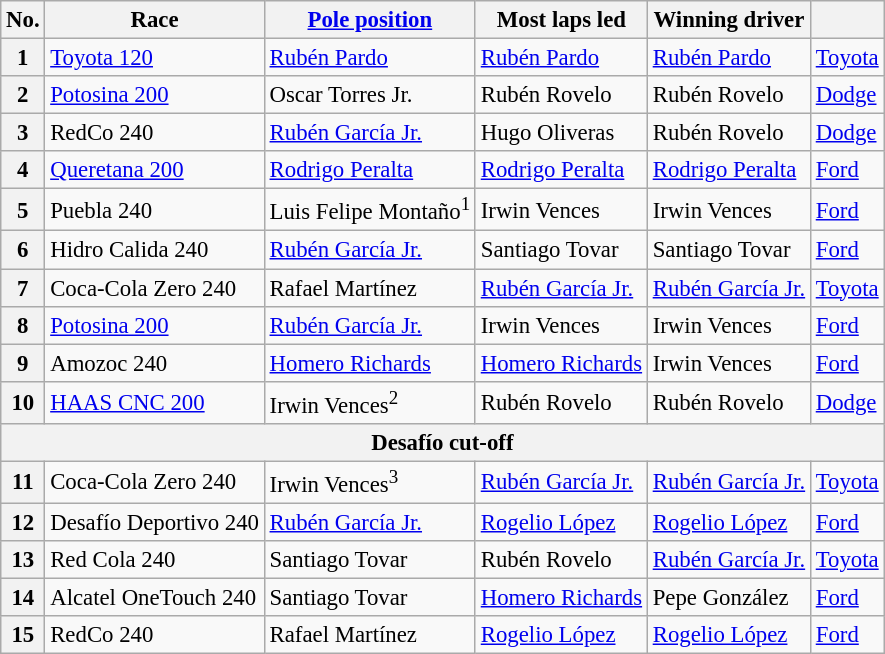<table class="wikitable sortable" style="font-size:95%">
<tr>
<th>No.</th>
<th>Race</th>
<th><a href='#'>Pole position</a></th>
<th>Most laps led</th>
<th>Winning driver</th>
<th></th>
</tr>
<tr>
<th>1</th>
<td><a href='#'>Toyota 120</a></td>
<td><a href='#'>Rubén Pardo</a></td>
<td><a href='#'>Rubén Pardo</a></td>
<td><a href='#'>Rubén Pardo</a></td>
<td><a href='#'>Toyota</a></td>
</tr>
<tr>
<th>2</th>
<td><a href='#'>Potosina 200</a></td>
<td>Oscar Torres Jr.</td>
<td>Rubén Rovelo</td>
<td>Rubén Rovelo</td>
<td><a href='#'>Dodge</a></td>
</tr>
<tr>
<th>3</th>
<td>RedCo 240</td>
<td><a href='#'>Rubén García Jr.</a></td>
<td>Hugo Oliveras</td>
<td>Rubén Rovelo</td>
<td><a href='#'>Dodge</a></td>
</tr>
<tr>
<th>4</th>
<td><a href='#'>Queretana 200</a></td>
<td><a href='#'>Rodrigo Peralta</a></td>
<td><a href='#'>Rodrigo Peralta</a></td>
<td><a href='#'>Rodrigo Peralta</a></td>
<td><a href='#'>Ford</a></td>
</tr>
<tr>
<th>5</th>
<td>Puebla 240</td>
<td>Luis Felipe Montaño<sup>1</sup></td>
<td>Irwin Vences</td>
<td>Irwin Vences</td>
<td><a href='#'>Ford</a></td>
</tr>
<tr>
<th>6</th>
<td>Hidro Calida 240</td>
<td><a href='#'>Rubén García Jr.</a></td>
<td>Santiago Tovar</td>
<td>Santiago Tovar</td>
<td><a href='#'>Ford</a></td>
</tr>
<tr>
<th>7</th>
<td>Coca-Cola Zero 240</td>
<td>Rafael Martínez</td>
<td><a href='#'>Rubén García Jr.</a></td>
<td><a href='#'>Rubén García Jr.</a></td>
<td><a href='#'>Toyota</a></td>
</tr>
<tr>
<th>8</th>
<td><a href='#'>Potosina 200</a></td>
<td><a href='#'>Rubén García Jr.</a></td>
<td>Irwin Vences</td>
<td>Irwin Vences</td>
<td><a href='#'>Ford</a></td>
</tr>
<tr>
<th>9</th>
<td>Amozoc 240</td>
<td><a href='#'>Homero Richards</a></td>
<td><a href='#'>Homero Richards</a></td>
<td>Irwin Vences</td>
<td><a href='#'>Ford</a></td>
</tr>
<tr>
<th>10</th>
<td><a href='#'>HAAS CNC 200</a></td>
<td>Irwin Vences<sup>2</sup></td>
<td>Rubén Rovelo</td>
<td>Rubén Rovelo</td>
<td><a href='#'>Dodge</a></td>
</tr>
<tr>
<th colspan="7">Desafío cut-off</th>
</tr>
<tr>
<th>11</th>
<td>Coca-Cola Zero 240</td>
<td>Irwin Vences<sup>3</sup></td>
<td><a href='#'>Rubén García Jr.</a></td>
<td><a href='#'>Rubén García Jr.</a></td>
<td><a href='#'>Toyota</a></td>
</tr>
<tr>
<th>12</th>
<td>Desafío Deportivo 240</td>
<td><a href='#'>Rubén García Jr.</a></td>
<td><a href='#'>Rogelio López</a></td>
<td><a href='#'>Rogelio López</a></td>
<td><a href='#'>Ford</a></td>
</tr>
<tr>
<th>13</th>
<td>Red Cola 240</td>
<td>Santiago Tovar</td>
<td>Rubén Rovelo</td>
<td><a href='#'>Rubén García Jr.</a></td>
<td><a href='#'>Toyota</a></td>
</tr>
<tr>
<th>14</th>
<td>Alcatel OneTouch 240</td>
<td>Santiago Tovar</td>
<td><a href='#'>Homero Richards</a></td>
<td>Pepe González</td>
<td><a href='#'>Ford</a></td>
</tr>
<tr>
<th>15</th>
<td>RedCo 240</td>
<td>Rafael Martínez</td>
<td><a href='#'>Rogelio López</a></td>
<td><a href='#'>Rogelio López</a></td>
<td><a href='#'>Ford</a></td>
</tr>
</table>
